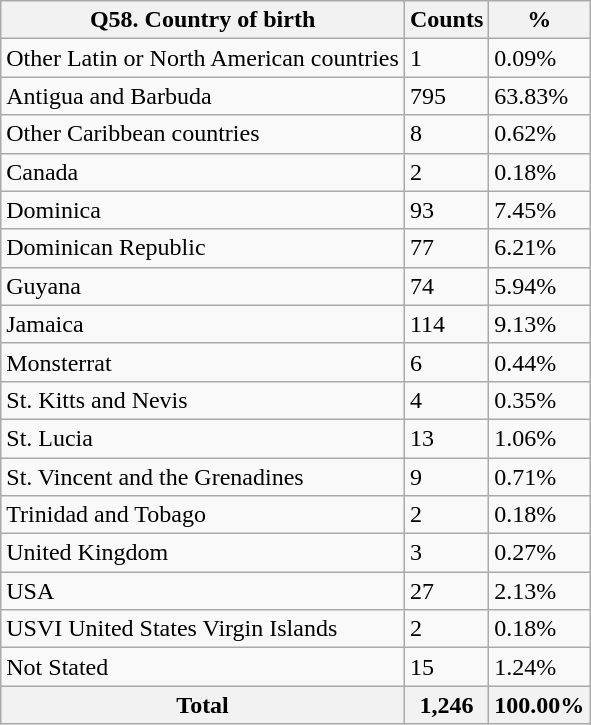<table class="wikitable sortable">
<tr>
<th>Q58. Country of birth</th>
<th>Counts</th>
<th>%</th>
</tr>
<tr>
<td>Other Latin or North American countries</td>
<td>1</td>
<td>0.09%</td>
</tr>
<tr>
<td>Antigua and Barbuda</td>
<td>795</td>
<td>63.83%</td>
</tr>
<tr>
<td>Other Caribbean countries</td>
<td>8</td>
<td>0.62%</td>
</tr>
<tr>
<td>Canada</td>
<td>2</td>
<td>0.18%</td>
</tr>
<tr>
<td>Dominica</td>
<td>93</td>
<td>7.45%</td>
</tr>
<tr>
<td>Dominican Republic</td>
<td>77</td>
<td>6.21%</td>
</tr>
<tr>
<td>Guyana</td>
<td>74</td>
<td>5.94%</td>
</tr>
<tr>
<td>Jamaica</td>
<td>114</td>
<td>9.13%</td>
</tr>
<tr>
<td>Monsterrat</td>
<td>6</td>
<td>0.44%</td>
</tr>
<tr>
<td>St. Kitts and Nevis</td>
<td>4</td>
<td>0.35%</td>
</tr>
<tr>
<td>St. Lucia</td>
<td>13</td>
<td>1.06%</td>
</tr>
<tr>
<td>St. Vincent and the Grenadines</td>
<td>9</td>
<td>0.71%</td>
</tr>
<tr>
<td>Trinidad and Tobago</td>
<td>2</td>
<td>0.18%</td>
</tr>
<tr>
<td>United Kingdom</td>
<td>3</td>
<td>0.27%</td>
</tr>
<tr>
<td>USA</td>
<td>27</td>
<td>2.13%</td>
</tr>
<tr>
<td>USVI United States Virgin Islands</td>
<td>2</td>
<td>0.18%</td>
</tr>
<tr>
<td>Not Stated</td>
<td>15</td>
<td>1.24%</td>
</tr>
<tr>
<th>Total</th>
<th>1,246</th>
<th>100.00%</th>
</tr>
</table>
